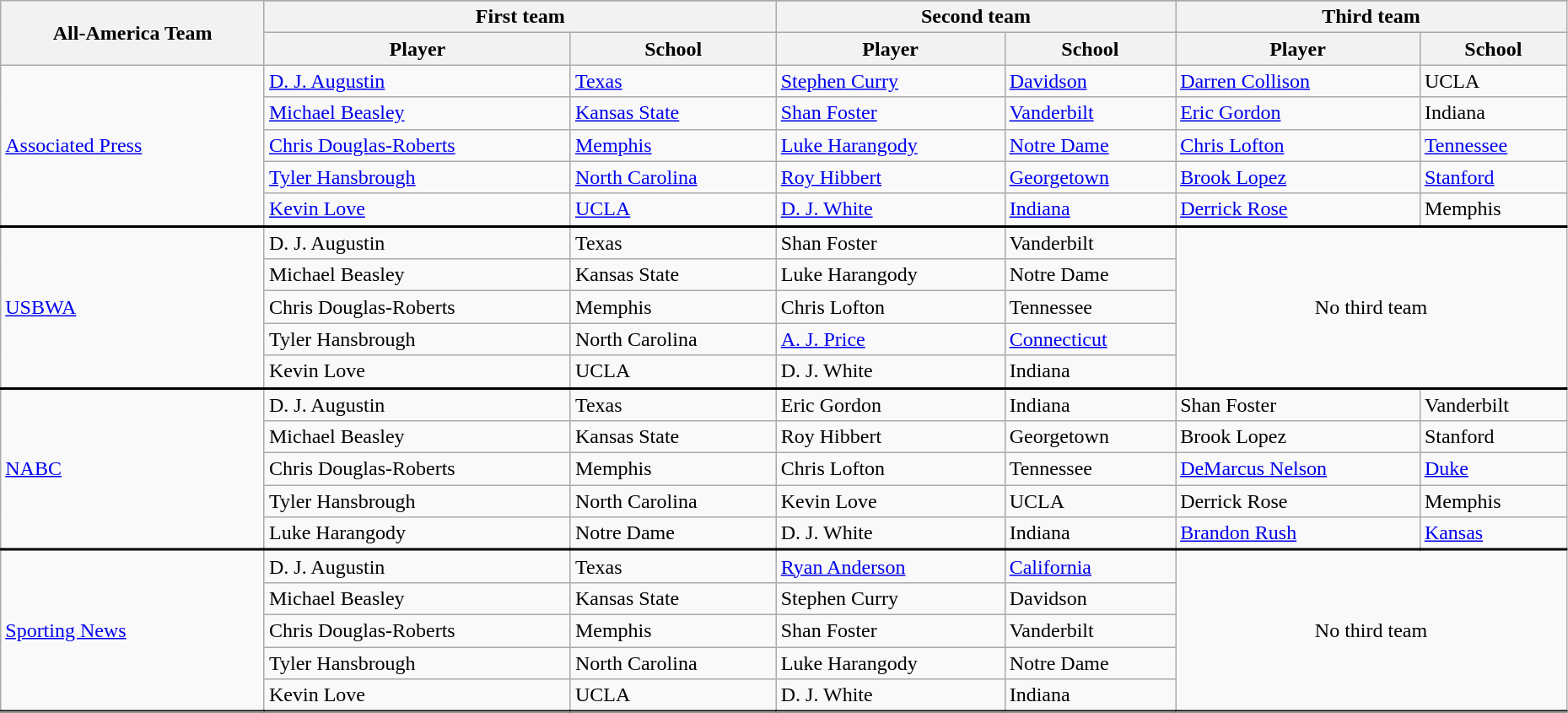<table class="wikitable" style="width:98%;">
<tr>
<th rowspan=3>All-America Team</th>
</tr>
<tr>
<th colspan=2>First team</th>
<th colspan=2>Second team</th>
<th colspan=2>Third team</th>
</tr>
<tr>
<th>Player</th>
<th>School</th>
<th>Player</th>
<th>School</th>
<th>Player</th>
<th>School</th>
</tr>
<tr>
<td rowspan=5><a href='#'>Associated Press</a></td>
<td><a href='#'>D. J. Augustin</a></td>
<td><a href='#'>Texas</a></td>
<td><a href='#'>Stephen Curry</a></td>
<td><a href='#'>Davidson</a></td>
<td><a href='#'>Darren Collison</a></td>
<td>UCLA</td>
</tr>
<tr>
<td><a href='#'>Michael Beasley</a></td>
<td><a href='#'>Kansas State</a></td>
<td><a href='#'>Shan Foster</a></td>
<td><a href='#'>Vanderbilt</a></td>
<td><a href='#'>Eric Gordon</a></td>
<td>Indiana</td>
</tr>
<tr>
<td><a href='#'>Chris Douglas-Roberts</a></td>
<td><a href='#'>Memphis</a></td>
<td><a href='#'>Luke Harangody</a></td>
<td><a href='#'>Notre Dame</a></td>
<td><a href='#'>Chris Lofton</a></td>
<td><a href='#'>Tennessee</a></td>
</tr>
<tr>
<td><a href='#'>Tyler Hansbrough</a></td>
<td><a href='#'>North Carolina</a></td>
<td><a href='#'>Roy Hibbert</a></td>
<td><a href='#'>Georgetown</a></td>
<td><a href='#'>Brook Lopez</a></td>
<td><a href='#'>Stanford</a></td>
</tr>
<tr>
<td><a href='#'>Kevin Love</a></td>
<td><a href='#'>UCLA</a></td>
<td><a href='#'>D. J. White</a></td>
<td><a href='#'>Indiana</a></td>
<td><a href='#'>Derrick Rose</a></td>
<td>Memphis</td>
</tr>
<tr style = "border-top:2px solid black;">
<td rowspan=5><a href='#'>USBWA</a></td>
<td>D. J. Augustin</td>
<td>Texas</td>
<td>Shan Foster</td>
<td>Vanderbilt</td>
<td rowspan=5 colspan=3 align=center>No third team</td>
</tr>
<tr>
<td>Michael Beasley</td>
<td>Kansas State</td>
<td>Luke Harangody</td>
<td>Notre Dame</td>
</tr>
<tr>
<td>Chris Douglas-Roberts</td>
<td>Memphis</td>
<td>Chris Lofton</td>
<td>Tennessee</td>
</tr>
<tr>
<td>Tyler Hansbrough</td>
<td>North Carolina</td>
<td><a href='#'>A. J. Price</a></td>
<td><a href='#'>Connecticut</a></td>
</tr>
<tr>
<td>Kevin Love</td>
<td>UCLA</td>
<td>D. J. White</td>
<td>Indiana</td>
</tr>
<tr style = "border-top:2px solid black;">
<td rowspan=5><a href='#'>NABC</a></td>
<td>D. J. Augustin</td>
<td>Texas</td>
<td>Eric Gordon</td>
<td>Indiana</td>
<td>Shan Foster</td>
<td>Vanderbilt</td>
</tr>
<tr>
<td>Michael Beasley</td>
<td>Kansas State</td>
<td>Roy Hibbert</td>
<td>Georgetown</td>
<td>Brook Lopez</td>
<td>Stanford</td>
</tr>
<tr>
<td>Chris Douglas-Roberts</td>
<td>Memphis</td>
<td>Chris Lofton</td>
<td>Tennessee</td>
<td><a href='#'>DeMarcus Nelson</a></td>
<td><a href='#'>Duke</a></td>
</tr>
<tr>
<td>Tyler Hansbrough</td>
<td>North Carolina</td>
<td>Kevin Love</td>
<td>UCLA</td>
<td>Derrick Rose</td>
<td>Memphis</td>
</tr>
<tr>
<td>Luke Harangody</td>
<td>Notre Dame</td>
<td>D. J. White</td>
<td>Indiana</td>
<td><a href='#'>Brandon Rush</a></td>
<td><a href='#'>Kansas</a></td>
</tr>
<tr style = "border-top:2px solid black;">
<td rowspan=5><a href='#'>Sporting News</a></td>
<td>D. J. Augustin</td>
<td>Texas</td>
<td><a href='#'>Ryan Anderson</a></td>
<td><a href='#'>California</a></td>
<td rowspan=5 colspan=3 align=center>No third team</td>
</tr>
<tr>
<td>Michael Beasley</td>
<td>Kansas State</td>
<td>Stephen Curry</td>
<td>Davidson</td>
</tr>
<tr>
<td>Chris Douglas-Roberts</td>
<td>Memphis</td>
<td>Shan Foster</td>
<td>Vanderbilt</td>
</tr>
<tr>
<td>Tyler Hansbrough</td>
<td>North Carolina</td>
<td>Luke Harangody</td>
<td>Notre Dame</td>
</tr>
<tr>
<td>Kevin Love</td>
<td>UCLA</td>
<td>D. J. White</td>
<td>Indiana</td>
</tr>
<tr style = "border-top:2px solid black;">
</tr>
</table>
